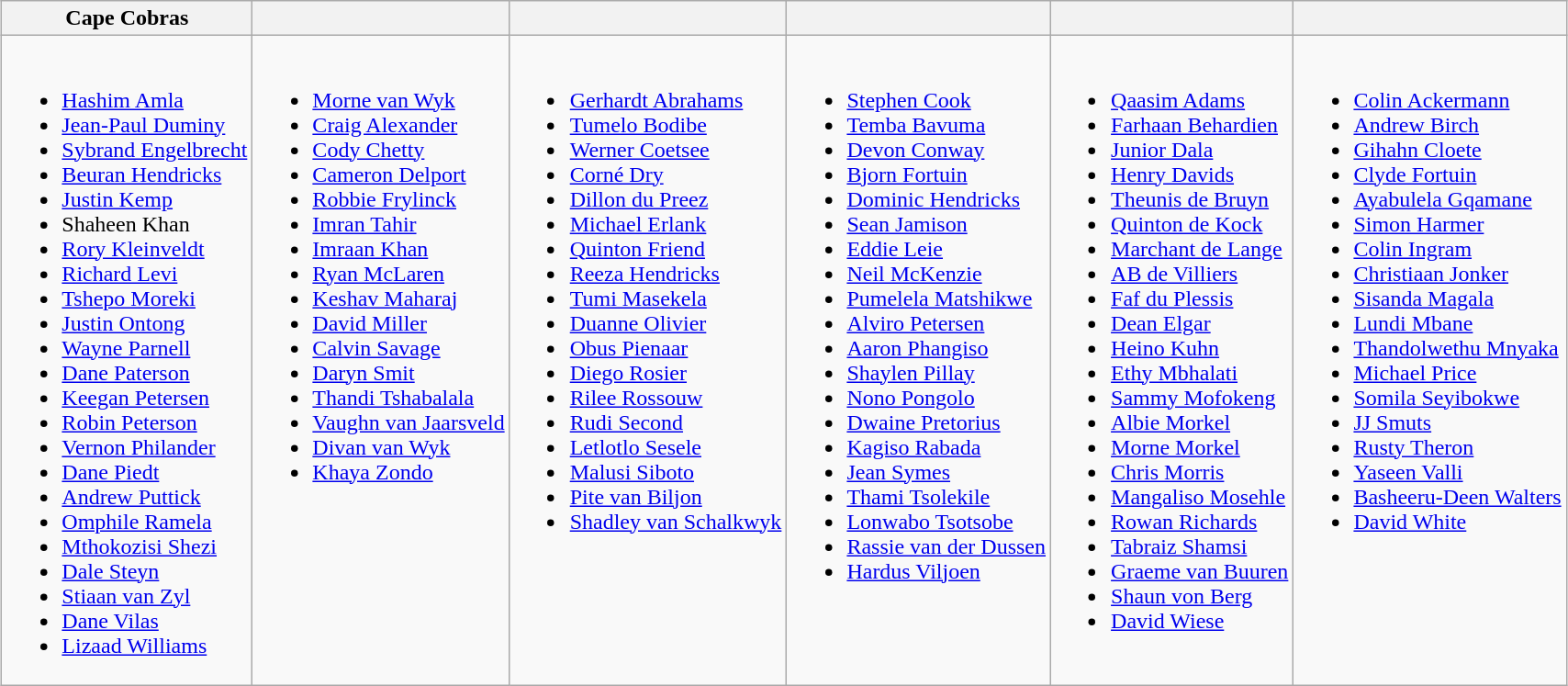<table class="wikitable" style="text-align:left; margin:auto">
<tr>
<th style="width=20%;">Cape Cobras</th>
<th style="width=20%;"></th>
<th style="width=20%;"></th>
<th style="width=20%;"></th>
<th style="width=20%;"></th>
<th style="width=20%;"></th>
</tr>
<tr style="vertical-align:top">
<td><br><ul><li><a href='#'>Hashim Amla</a></li><li><a href='#'>Jean-Paul Duminy</a></li><li><a href='#'>Sybrand Engelbrecht</a></li><li><a href='#'>Beuran Hendricks</a></li><li><a href='#'>Justin Kemp</a></li><li>Shaheen Khan</li><li><a href='#'>Rory Kleinveldt</a></li><li><a href='#'>Richard Levi</a></li><li><a href='#'>Tshepo Moreki</a></li><li><a href='#'>Justin Ontong</a></li><li><a href='#'>Wayne Parnell</a></li><li><a href='#'>Dane Paterson</a></li><li><a href='#'>Keegan Petersen</a></li><li><a href='#'>Robin Peterson</a></li><li><a href='#'>Vernon Philander</a></li><li><a href='#'>Dane Piedt</a></li><li><a href='#'>Andrew Puttick</a></li><li><a href='#'>Omphile Ramela</a></li><li><a href='#'>Mthokozisi Shezi</a></li><li><a href='#'>Dale Steyn</a></li><li><a href='#'>Stiaan van Zyl</a></li><li><a href='#'>Dane Vilas</a></li><li><a href='#'>Lizaad Williams</a></li></ul></td>
<td><br><ul><li><a href='#'>Morne van Wyk</a></li><li><a href='#'>Craig Alexander</a></li><li><a href='#'>Cody Chetty</a></li><li><a href='#'>Cameron Delport</a></li><li><a href='#'>Robbie Frylinck</a></li><li><a href='#'>Imran Tahir</a></li><li><a href='#'>Imraan Khan</a></li><li><a href='#'>Ryan McLaren</a></li><li><a href='#'>Keshav Maharaj</a></li><li><a href='#'>David Miller</a></li><li><a href='#'>Calvin Savage</a></li><li><a href='#'>Daryn Smit</a></li><li><a href='#'>Thandi Tshabalala</a></li><li><a href='#'>Vaughn van Jaarsveld</a></li><li><a href='#'>Divan van Wyk</a></li><li><a href='#'>Khaya Zondo</a></li></ul></td>
<td><br><ul><li><a href='#'>Gerhardt Abrahams</a></li><li><a href='#'>Tumelo Bodibe</a></li><li><a href='#'>Werner Coetsee</a></li><li><a href='#'>Corné Dry</a></li><li><a href='#'>Dillon du Preez</a></li><li><a href='#'>Michael Erlank</a></li><li><a href='#'>Quinton Friend</a></li><li><a href='#'>Reeza Hendricks</a></li><li><a href='#'>Tumi Masekela</a></li><li><a href='#'>Duanne Olivier</a></li><li><a href='#'>Obus Pienaar</a></li><li><a href='#'>Diego Rosier</a></li><li><a href='#'>Rilee Rossouw</a></li><li><a href='#'>Rudi Second</a></li><li><a href='#'>Letlotlo Sesele</a></li><li><a href='#'>Malusi Siboto</a></li><li><a href='#'>Pite van Biljon</a></li><li><a href='#'>Shadley van Schalkwyk</a></li></ul></td>
<td><br><ul><li><a href='#'>Stephen Cook</a></li><li><a href='#'>Temba Bavuma</a></li><li><a href='#'>Devon Conway</a></li><li><a href='#'>Bjorn Fortuin</a></li><li><a href='#'>Dominic Hendricks</a></li><li><a href='#'>Sean Jamison</a></li><li><a href='#'>Eddie Leie</a></li><li><a href='#'>Neil McKenzie</a></li><li><a href='#'>Pumelela Matshikwe</a></li><li><a href='#'>Alviro Petersen</a></li><li><a href='#'>Aaron Phangiso</a></li><li><a href='#'>Shaylen Pillay</a></li><li><a href='#'>Nono Pongolo</a></li><li><a href='#'>Dwaine Pretorius</a></li><li><a href='#'>Kagiso Rabada</a></li><li><a href='#'>Jean Symes</a></li><li><a href='#'>Thami Tsolekile</a></li><li><a href='#'>Lonwabo Tsotsobe</a></li><li><a href='#'>Rassie van der Dussen</a></li><li><a href='#'>Hardus Viljoen</a></li></ul></td>
<td><br><ul><li><a href='#'>Qaasim Adams</a></li><li><a href='#'>Farhaan Behardien</a></li><li><a href='#'>Junior Dala</a></li><li><a href='#'>Henry Davids</a></li><li><a href='#'>Theunis de Bruyn</a></li><li><a href='#'>Quinton de Kock</a></li><li><a href='#'>Marchant de Lange</a></li><li><a href='#'>AB de Villiers</a></li><li><a href='#'>Faf du Plessis</a></li><li><a href='#'>Dean Elgar</a></li><li><a href='#'>Heino Kuhn</a></li><li><a href='#'>Ethy Mbhalati</a></li><li><a href='#'>Sammy Mofokeng</a></li><li><a href='#'>Albie Morkel</a></li><li><a href='#'>Morne Morkel</a></li><li><a href='#'>Chris Morris</a></li><li><a href='#'>Mangaliso Mosehle</a></li><li><a href='#'>Rowan Richards</a></li><li><a href='#'>Tabraiz Shamsi</a></li><li><a href='#'>Graeme van Buuren</a></li><li><a href='#'>Shaun von Berg</a></li><li><a href='#'>David Wiese</a></li></ul></td>
<td><br><ul><li><a href='#'>Colin Ackermann</a></li><li><a href='#'>Andrew Birch</a></li><li><a href='#'>Gihahn Cloete</a></li><li><a href='#'>Clyde Fortuin</a></li><li><a href='#'>Ayabulela Gqamane</a></li><li><a href='#'>Simon Harmer</a></li><li><a href='#'>Colin Ingram</a></li><li><a href='#'>Christiaan Jonker</a></li><li><a href='#'>Sisanda Magala</a></li><li><a href='#'>Lundi Mbane</a></li><li><a href='#'>Thandolwethu Mnyaka</a></li><li><a href='#'>Michael Price</a></li><li><a href='#'>Somila Seyibokwe</a></li><li><a href='#'>JJ Smuts</a></li><li><a href='#'>Rusty Theron</a></li><li><a href='#'>Yaseen Valli</a></li><li><a href='#'>Basheeru-Deen Walters</a></li><li><a href='#'>David White</a></li></ul></td>
</tr>
</table>
